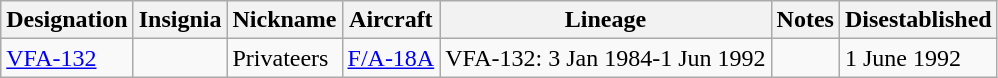<table class="wikitable">
<tr>
<th>Designation</th>
<th>Insignia</th>
<th>Nickname</th>
<th>Aircraft</th>
<th>Lineage</th>
<th>Notes</th>
<th>Disestablished</th>
</tr>
<tr>
<td><a href='#'>VFA-132</a></td>
<td></td>
<td>Privateers</td>
<td><a href='#'>F/A-18A</a></td>
<td style="white-space: nowrap;">VFA-132: 3 Jan 1984-1 Jun 1992</td>
<td></td>
<td>1 June 1992</td>
</tr>
</table>
